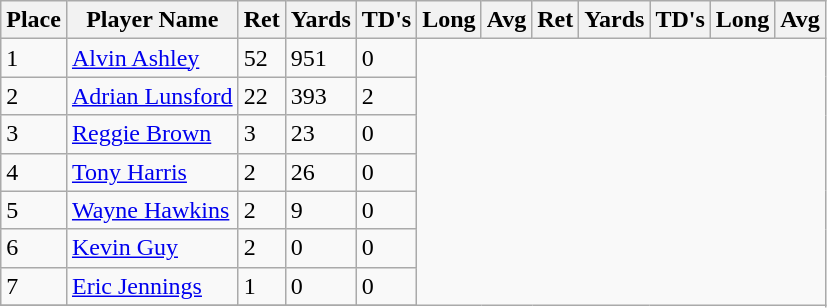<table class="wikitable">
<tr>
<th>Place</th>
<th>Player Name</th>
<th>Ret</th>
<th>Yards</th>
<th>TD's</th>
<th>Long</th>
<th>Avg</th>
<th>Ret</th>
<th>Yards</th>
<th>TD's</th>
<th>Long</th>
<th>Avg</th>
</tr>
<tr>
<td>1</td>
<td><a href='#'>Alvin Ashley</a></td>
<td>52</td>
<td>951</td>
<td>0</td>
</tr>
<tr>
<td>2</td>
<td><a href='#'>Adrian Lunsford</a></td>
<td>22</td>
<td>393</td>
<td>2</td>
</tr>
<tr>
<td>3</td>
<td><a href='#'>Reggie Brown</a></td>
<td>3</td>
<td>23</td>
<td>0</td>
</tr>
<tr>
<td>4</td>
<td><a href='#'>Tony Harris</a></td>
<td>2</td>
<td>26</td>
<td>0</td>
</tr>
<tr>
<td>5</td>
<td><a href='#'>Wayne Hawkins</a></td>
<td>2</td>
<td>9</td>
<td>0</td>
</tr>
<tr>
<td>6</td>
<td><a href='#'>Kevin Guy</a></td>
<td>2</td>
<td>0</td>
<td>0</td>
</tr>
<tr>
<td>7</td>
<td><a href='#'>Eric Jennings</a></td>
<td>1</td>
<td>0</td>
<td>0</td>
</tr>
<tr>
</tr>
</table>
